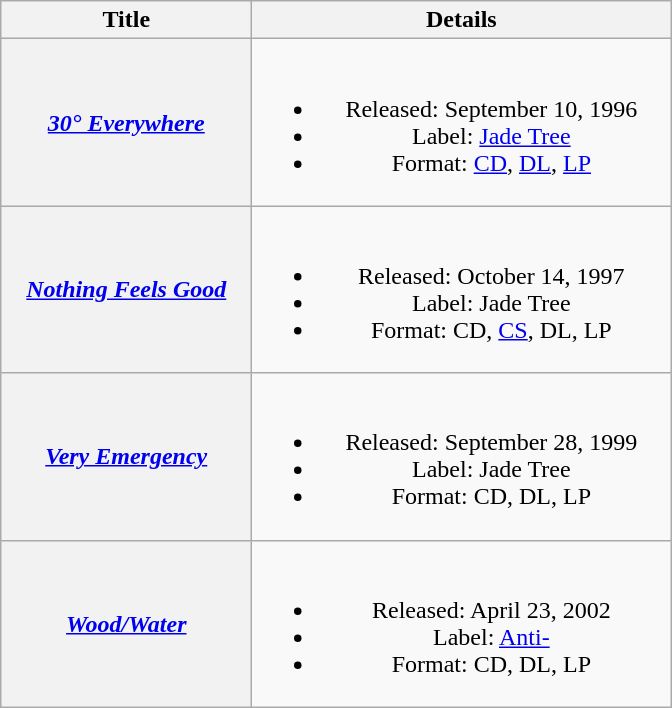<table class="wikitable plainrowheaders" style="text-align:center;">
<tr>
<th rowspan="1" style="width:10em;">Title</th>
<th rowspan="1" style="width:17em;">Details</th>
</tr>
<tr>
<th scope="row"><em><a href='#'>30° Everywhere</a></em></th>
<td><br><ul><li>Released: September 10, 1996</li><li>Label: <a href='#'>Jade Tree</a></li><li>Format: <a href='#'>CD</a>, <a href='#'>DL</a>, <a href='#'>LP</a></li></ul></td>
</tr>
<tr>
<th scope="row"><em><a href='#'>Nothing Feels Good</a></em></th>
<td><br><ul><li>Released: October 14, 1997</li><li>Label: Jade Tree</li><li>Format: CD, <a href='#'>CS</a>, DL, LP</li></ul></td>
</tr>
<tr>
<th scope="row"><em><a href='#'>Very Emergency</a></em></th>
<td><br><ul><li>Released: September 28, 1999</li><li>Label: Jade Tree</li><li>Format: CD, DL, LP</li></ul></td>
</tr>
<tr>
<th scope="row"><em><a href='#'>Wood/Water</a></em></th>
<td><br><ul><li>Released: April 23, 2002</li><li>Label: <a href='#'>Anti-</a></li><li>Format: CD, DL, LP</li></ul></td>
</tr>
</table>
